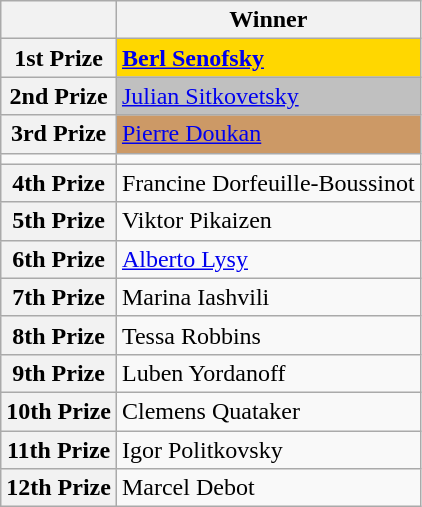<table class="wikitable">
<tr>
<th></th>
<th>Winner</th>
</tr>
<tr>
<th>1st Prize</th>
<td bgcolor="gold"> <strong><a href='#'>Berl Senofsky</a></strong></td>
</tr>
<tr>
<th>2nd Prize</th>
<td bgcolor="silver"> <a href='#'>Julian Sitkovetsky</a></td>
</tr>
<tr>
<th>3rd Prize</th>
<td bgcolor="cc9966"> <a href='#'>Pierre Doukan</a></td>
</tr>
<tr>
<td></td>
<td></td>
</tr>
<tr>
<th>4th Prize</th>
<td> Francine Dorfeuille-Boussinot</td>
</tr>
<tr>
<th>5th Prize</th>
<td> Viktor Pikaizen</td>
</tr>
<tr>
<th>6th Prize</th>
<td> <a href='#'>Alberto Lysy</a></td>
</tr>
<tr>
<th>7th Prize</th>
<td> Marina Iashvili</td>
</tr>
<tr>
<th>8th Prize</th>
<td> Tessa Robbins</td>
</tr>
<tr>
<th>9th Prize</th>
<td> Luben Yordanoff</td>
</tr>
<tr>
<th>10th Prize</th>
<td> Clemens Quataker</td>
</tr>
<tr>
<th>11th Prize</th>
<td> Igor Politkovsky</td>
</tr>
<tr>
<th>12th Prize</th>
<td> Marcel Debot</td>
</tr>
</table>
